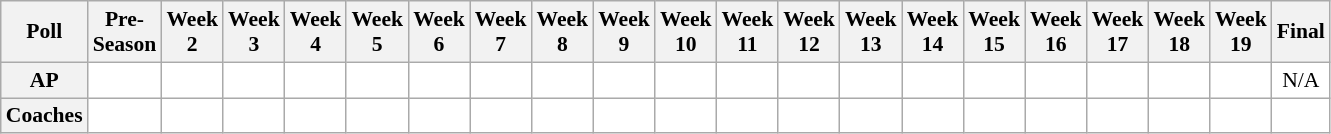<table class="wikitable" style="white-space:nowrap;font-size:90%">
<tr>
<th>Poll</th>
<th>Pre-<br>Season</th>
<th>Week<br>2</th>
<th>Week<br>3</th>
<th>Week<br>4</th>
<th>Week<br>5</th>
<th>Week<br>6</th>
<th>Week<br>7</th>
<th>Week<br>8</th>
<th>Week<br>9</th>
<th>Week<br>10</th>
<th>Week<br>11</th>
<th>Week<br>12</th>
<th>Week<br>13</th>
<th>Week<br>14</th>
<th>Week<br>15</th>
<th>Week<br>16</th>
<th>Week<br>17</th>
<th>Week<br>18</th>
<th>Week<br>19</th>
<th>Final</th>
</tr>
<tr style="text-align:center;">
<th>AP</th>
<td style="background:#FFF;"></td>
<td style="background:#FFF;"></td>
<td style="background:#FFF;"></td>
<td style="background:#FFF;"></td>
<td style="background:#FFF;"></td>
<td style="background:#FFF;"></td>
<td style="background:#FFF;"></td>
<td style="background:#FFF;"></td>
<td style="background:#FFF;"></td>
<td style="background:#FFF;"></td>
<td style="background:#FFF;"></td>
<td style="background:#FFF;"></td>
<td style="background:#FFF;"></td>
<td style="background:#FFF;"></td>
<td style="background:#FFF;"></td>
<td style="background:#FFF;"></td>
<td style="background:#FFF;"></td>
<td style="background:#FFF;"></td>
<td style="background:#FFF;"></td>
<td style="background:#FFF;">N/A</td>
</tr>
<tr style="text-align:center;">
<th>Coaches</th>
<td style="background:#FFF;"></td>
<td style="background:#FFF;"></td>
<td style="background:#FFF;"></td>
<td style="background:#FFF;"></td>
<td style="background:#FFF;"></td>
<td style="background:#FFF;"></td>
<td style="background:#FFF;"></td>
<td style="background:#FFF;"></td>
<td style="background:#FFF;"></td>
<td style="background:#FFF;"></td>
<td style="background:#FFF;"></td>
<td style="background:#FFF;"></td>
<td style="background:#FFF;"></td>
<td style="background:#FFF;"></td>
<td style="background:#FFF;"></td>
<td style="background:#FFF;"></td>
<td style="background:#FFF;"></td>
<td style="background:#FFF;"></td>
<td style="background:#FFF;"></td>
<td style="background:#FFF;"></td>
</tr>
</table>
